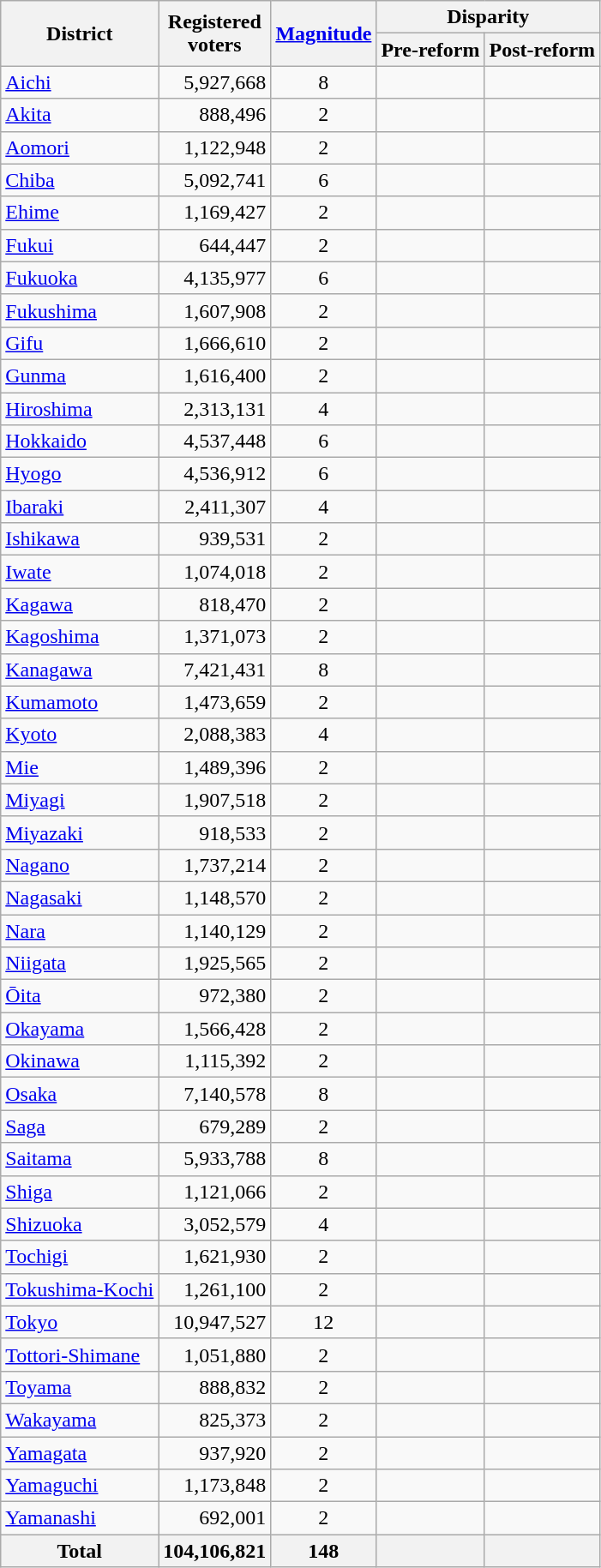<table class="wikitable sortable">
<tr>
<th align="center" rowspan="2">District</th>
<th align="center" rowspan="2">Registered<br>voters</th>
<th align="center" rowspan="2"><a href='#'>Magnitude</a></th>
<th align="center" colspan="2">Disparity</th>
</tr>
<tr>
<th>Pre-reform</th>
<th>Post-reform</th>
</tr>
<tr>
<td><a href='#'>Aichi</a></td>
<td align="right">5,927,668</td>
<td align="center">8</td>
<td align="center"></td>
<td align="center"></td>
</tr>
<tr>
<td><a href='#'>Akita</a></td>
<td align="right">888,496</td>
<td align="center">2</td>
<td align="center"></td>
<td align="center"></td>
</tr>
<tr>
<td><a href='#'>Aomori</a></td>
<td align="right">1,122,948</td>
<td align="center">2</td>
<td align="center"></td>
<td align="center"></td>
</tr>
<tr>
<td><a href='#'>Chiba</a></td>
<td align="right">5,092,741</td>
<td align="center">6</td>
<td align="center"></td>
<td align="center"></td>
</tr>
<tr>
<td><a href='#'>Ehime</a></td>
<td align="right">1,169,427</td>
<td align="center">2</td>
<td align="center"></td>
<td align="center"></td>
</tr>
<tr>
<td><a href='#'>Fukui</a></td>
<td align="right">644,447</td>
<td align="center">2</td>
<td align="center"></td>
<td align="center"></td>
</tr>
<tr>
<td><a href='#'>Fukuoka</a></td>
<td align="right">4,135,977</td>
<td align="center">6</td>
<td align="center"></td>
<td align="center"></td>
</tr>
<tr>
<td><a href='#'>Fukushima</a></td>
<td align="right">1,607,908</td>
<td align="center">2</td>
<td align="center"></td>
<td align="center"></td>
</tr>
<tr>
<td><a href='#'>Gifu</a></td>
<td align="right">1,666,610</td>
<td align="center">2</td>
<td align="center"></td>
<td align="center"></td>
</tr>
<tr>
<td><a href='#'>Gunma</a></td>
<td align="right">1,616,400</td>
<td align="center">2</td>
<td align="center"></td>
<td align="center"></td>
</tr>
<tr>
<td><a href='#'>Hiroshima</a></td>
<td align="right">2,313,131</td>
<td align="center">4</td>
<td align="center"></td>
<td align="center"></td>
</tr>
<tr>
<td><a href='#'>Hokkaido</a></td>
<td align="right">4,537,448</td>
<td align="center">6</td>
<td align="center"></td>
<td align="center"></td>
</tr>
<tr>
<td><a href='#'>Hyogo</a></td>
<td align="right">4,536,912</td>
<td align="center">6</td>
<td align="center"></td>
<td align="center"></td>
</tr>
<tr>
<td><a href='#'>Ibaraki</a></td>
<td align="right">2,411,307</td>
<td align="center">4</td>
<td align="center"></td>
<td align="center"></td>
</tr>
<tr>
<td><a href='#'>Ishikawa</a></td>
<td align="right">939,531</td>
<td align="center">2</td>
<td align="center"></td>
<td align="center"></td>
</tr>
<tr>
<td><a href='#'>Iwate</a></td>
<td align="right">1,074,018</td>
<td align="center">2</td>
<td align="center"></td>
<td align="center"></td>
</tr>
<tr>
<td><a href='#'>Kagawa</a></td>
<td align="right">818,470</td>
<td align="center">2</td>
<td align="center"></td>
<td align="center"></td>
</tr>
<tr>
<td><a href='#'>Kagoshima</a></td>
<td align="right">1,371,073</td>
<td align="center">2</td>
<td align="center"></td>
<td align="center"></td>
</tr>
<tr>
<td><a href='#'>Kanagawa</a></td>
<td align="right">7,421,431</td>
<td align="center">8</td>
<td align="center"></td>
<td align="center"></td>
</tr>
<tr>
<td><a href='#'>Kumamoto</a></td>
<td align="right">1,473,659</td>
<td align="center">2</td>
<td align="center"></td>
<td align="center"></td>
</tr>
<tr>
<td><a href='#'>Kyoto</a></td>
<td align="right">2,088,383</td>
<td align="center">4</td>
<td align="center"></td>
<td align="center"></td>
</tr>
<tr>
<td><a href='#'>Mie</a></td>
<td align="right">1,489,396</td>
<td align="center">2</td>
<td align="center"></td>
<td align="center"></td>
</tr>
<tr>
<td><a href='#'>Miyagi</a></td>
<td align="right">1,907,518</td>
<td align="center">2</td>
<td align="center"></td>
<td align="center"></td>
</tr>
<tr>
<td><a href='#'>Miyazaki</a></td>
<td align="right">918,533</td>
<td align="center">2</td>
<td align="center"></td>
<td align="center"></td>
</tr>
<tr>
<td><a href='#'>Nagano</a></td>
<td align="right">1,737,214</td>
<td align="center">2</td>
<td align="center"></td>
<td align="center"></td>
</tr>
<tr>
<td><a href='#'>Nagasaki</a></td>
<td align="right">1,148,570</td>
<td align="center">2</td>
<td align="center"></td>
<td align="center"></td>
</tr>
<tr>
<td><a href='#'>Nara</a></td>
<td align="right">1,140,129</td>
<td align="center">2</td>
<td align="center"></td>
<td align="center"></td>
</tr>
<tr>
<td><a href='#'>Niigata</a></td>
<td align="right">1,925,565</td>
<td align="center">2</td>
<td align="center"></td>
<td align="center"></td>
</tr>
<tr>
<td><a href='#'>Ōita</a></td>
<td align="right">972,380</td>
<td align="center">2</td>
<td align="center"></td>
<td align="center"></td>
</tr>
<tr>
<td><a href='#'>Okayama</a></td>
<td align="right">1,566,428</td>
<td align="center">2</td>
<td align="center"></td>
<td align="center"></td>
</tr>
<tr>
<td><a href='#'>Okinawa</a></td>
<td align="right">1,115,392</td>
<td align="center">2</td>
<td align="center"></td>
<td align="center"></td>
</tr>
<tr>
<td><a href='#'>Osaka</a></td>
<td align="right">7,140,578</td>
<td align="center">8</td>
<td align="center"></td>
<td align="center"></td>
</tr>
<tr>
<td><a href='#'>Saga</a></td>
<td align="right">679,289</td>
<td align="center">2</td>
<td align="center"></td>
<td align="center"></td>
</tr>
<tr>
<td><a href='#'>Saitama</a></td>
<td align="right">5,933,788</td>
<td align="center">8</td>
<td align="center"></td>
<td align="center"></td>
</tr>
<tr>
<td><a href='#'>Shiga</a></td>
<td align="right">1,121,066</td>
<td align="center">2</td>
<td align="center"></td>
<td align="center"></td>
</tr>
<tr>
<td><a href='#'>Shizuoka</a></td>
<td align="right">3,052,579</td>
<td align="center">4</td>
<td align="center"></td>
<td align="center"></td>
</tr>
<tr>
<td><a href='#'>Tochigi</a></td>
<td align="right">1,621,930</td>
<td align="center">2</td>
<td align="center"></td>
<td align="center"></td>
</tr>
<tr>
<td><a href='#'>Tokushima-Kochi</a></td>
<td align="right">1,261,100</td>
<td align="center">2</td>
<td align="center"></td>
<td align="center"></td>
</tr>
<tr>
<td><a href='#'>Tokyo</a></td>
<td align="right">10,947,527</td>
<td align="center">12</td>
<td align="center"></td>
<td align="center"></td>
</tr>
<tr>
<td><a href='#'>Tottori-Shimane</a></td>
<td align="right">1,051,880</td>
<td align="center">2</td>
<td align="center"></td>
<td align="center"></td>
</tr>
<tr>
<td><a href='#'>Toyama</a></td>
<td align="right">888,832</td>
<td align="center">2</td>
<td align="center"></td>
<td align="center"></td>
</tr>
<tr>
<td><a href='#'>Wakayama</a></td>
<td align="right">825,373</td>
<td align="center">2</td>
<td align="center"></td>
<td align="center"></td>
</tr>
<tr>
<td><a href='#'>Yamagata</a></td>
<td align="right">937,920</td>
<td align="center">2</td>
<td align="center"></td>
<td align="center"></td>
</tr>
<tr>
<td><a href='#'>Yamaguchi</a></td>
<td align="right">1,173,848</td>
<td align="center">2</td>
<td align="center"></td>
<td align="center"></td>
</tr>
<tr>
<td><a href='#'>Yamanashi</a></td>
<td align="right">692,001</td>
<td align="center">2</td>
<td align="center"></td>
<td align="center"></td>
</tr>
<tr>
<th>Total</th>
<th>104,106,821</th>
<th>148</th>
<th></th>
<th></th>
</tr>
</table>
